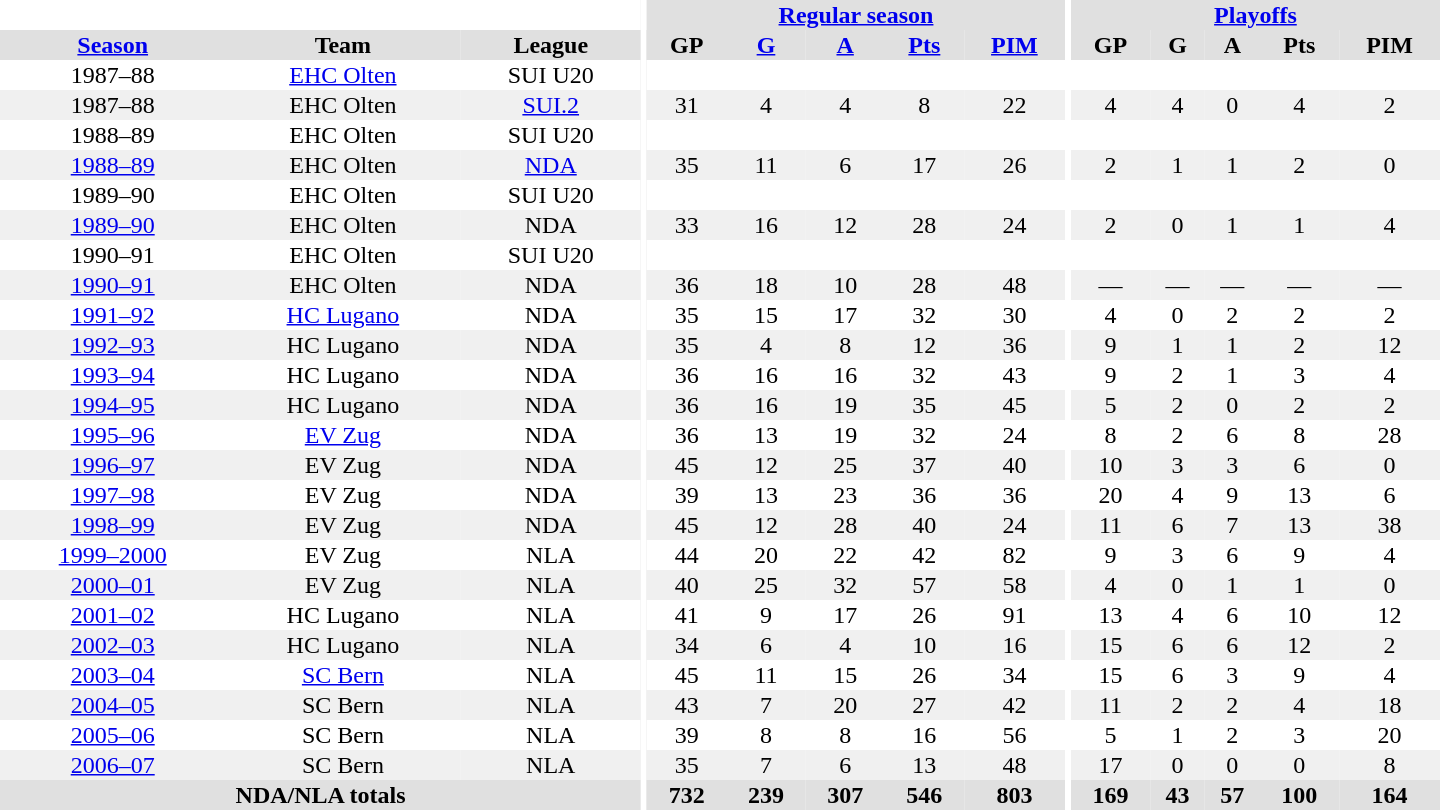<table border="0" cellpadding="1" cellspacing="0" style="text-align:center; width:60em">
<tr bgcolor="#e0e0e0">
<th colspan="3" bgcolor="#ffffff"></th>
<th rowspan="99" bgcolor="#ffffff"></th>
<th colspan="5"><a href='#'>Regular season</a></th>
<th rowspan="99" bgcolor="#ffffff"></th>
<th colspan="5"><a href='#'>Playoffs</a></th>
</tr>
<tr bgcolor="#e0e0e0">
<th><a href='#'>Season</a></th>
<th>Team</th>
<th>League</th>
<th>GP</th>
<th><a href='#'>G</a></th>
<th><a href='#'>A</a></th>
<th><a href='#'>Pts</a></th>
<th><a href='#'>PIM</a></th>
<th>GP</th>
<th>G</th>
<th>A</th>
<th>Pts</th>
<th>PIM</th>
</tr>
<tr>
<td>1987–88</td>
<td><a href='#'>EHC Olten</a></td>
<td>SUI U20</td>
<td></td>
<td></td>
<td></td>
<td></td>
<td></td>
<td></td>
<td></td>
<td></td>
<td></td>
<td></td>
</tr>
<tr bgcolor="#f0f0f0">
<td>1987–88</td>
<td>EHC Olten</td>
<td><a href='#'>SUI.2</a></td>
<td>31</td>
<td>4</td>
<td>4</td>
<td>8</td>
<td>22</td>
<td>4</td>
<td>4</td>
<td>0</td>
<td>4</td>
<td>2</td>
</tr>
<tr>
<td>1988–89</td>
<td>EHC Olten</td>
<td>SUI U20</td>
<td></td>
<td></td>
<td></td>
<td></td>
<td></td>
<td></td>
<td></td>
<td></td>
<td></td>
<td></td>
</tr>
<tr bgcolor="#f0f0f0">
<td><a href='#'>1988–89</a></td>
<td>EHC Olten</td>
<td><a href='#'>NDA</a></td>
<td>35</td>
<td>11</td>
<td>6</td>
<td>17</td>
<td>26</td>
<td>2</td>
<td>1</td>
<td>1</td>
<td>2</td>
<td>0</td>
</tr>
<tr>
<td>1989–90</td>
<td>EHC Olten</td>
<td>SUI U20</td>
<td></td>
<td></td>
<td></td>
<td></td>
<td></td>
<td></td>
<td></td>
<td></td>
<td></td>
<td></td>
</tr>
<tr bgcolor="#f0f0f0">
<td><a href='#'>1989–90</a></td>
<td>EHC Olten</td>
<td>NDA</td>
<td>33</td>
<td>16</td>
<td>12</td>
<td>28</td>
<td>24</td>
<td>2</td>
<td>0</td>
<td>1</td>
<td>1</td>
<td>4</td>
</tr>
<tr>
<td>1990–91</td>
<td>EHC Olten</td>
<td>SUI U20</td>
<td></td>
<td></td>
<td></td>
<td></td>
<td></td>
<td></td>
<td></td>
<td></td>
<td></td>
<td></td>
</tr>
<tr bgcolor="#f0f0f0">
<td><a href='#'>1990–91</a></td>
<td>EHC Olten</td>
<td>NDA</td>
<td>36</td>
<td>18</td>
<td>10</td>
<td>28</td>
<td>48</td>
<td>—</td>
<td>—</td>
<td>—</td>
<td>—</td>
<td>—</td>
</tr>
<tr>
<td><a href='#'>1991–92</a></td>
<td><a href='#'>HC Lugano</a></td>
<td>NDA</td>
<td>35</td>
<td>15</td>
<td>17</td>
<td>32</td>
<td>30</td>
<td>4</td>
<td>0</td>
<td>2</td>
<td>2</td>
<td>2</td>
</tr>
<tr bgcolor="#f0f0f0">
<td><a href='#'>1992–93</a></td>
<td>HC Lugano</td>
<td>NDA</td>
<td>35</td>
<td>4</td>
<td>8</td>
<td>12</td>
<td>36</td>
<td>9</td>
<td>1</td>
<td>1</td>
<td>2</td>
<td>12</td>
</tr>
<tr>
<td><a href='#'>1993–94</a></td>
<td>HC Lugano</td>
<td>NDA</td>
<td>36</td>
<td>16</td>
<td>16</td>
<td>32</td>
<td>43</td>
<td>9</td>
<td>2</td>
<td>1</td>
<td>3</td>
<td>4</td>
</tr>
<tr bgcolor="#f0f0f0">
<td><a href='#'>1994–95</a></td>
<td>HC Lugano</td>
<td>NDA</td>
<td>36</td>
<td>16</td>
<td>19</td>
<td>35</td>
<td>45</td>
<td>5</td>
<td>2</td>
<td>0</td>
<td>2</td>
<td>2</td>
</tr>
<tr>
<td><a href='#'>1995–96</a></td>
<td><a href='#'>EV Zug</a></td>
<td>NDA</td>
<td>36</td>
<td>13</td>
<td>19</td>
<td>32</td>
<td>24</td>
<td>8</td>
<td>2</td>
<td>6</td>
<td>8</td>
<td>28</td>
</tr>
<tr bgcolor="#f0f0f0">
<td><a href='#'>1996–97</a></td>
<td>EV Zug</td>
<td>NDA</td>
<td>45</td>
<td>12</td>
<td>25</td>
<td>37</td>
<td>40</td>
<td>10</td>
<td>3</td>
<td>3</td>
<td>6</td>
<td>0</td>
</tr>
<tr>
<td><a href='#'>1997–98</a></td>
<td>EV Zug</td>
<td>NDA</td>
<td>39</td>
<td>13</td>
<td>23</td>
<td>36</td>
<td>36</td>
<td>20</td>
<td>4</td>
<td>9</td>
<td>13</td>
<td>6</td>
</tr>
<tr bgcolor="#f0f0f0">
<td><a href='#'>1998–99</a></td>
<td>EV Zug</td>
<td>NDA</td>
<td>45</td>
<td>12</td>
<td>28</td>
<td>40</td>
<td>24</td>
<td>11</td>
<td>6</td>
<td>7</td>
<td>13</td>
<td>38</td>
</tr>
<tr>
<td><a href='#'>1999–2000</a></td>
<td>EV Zug</td>
<td>NLA</td>
<td>44</td>
<td>20</td>
<td>22</td>
<td>42</td>
<td>82</td>
<td>9</td>
<td>3</td>
<td>6</td>
<td>9</td>
<td>4</td>
</tr>
<tr bgcolor="#f0f0f0">
<td><a href='#'>2000–01</a></td>
<td>EV Zug</td>
<td>NLA</td>
<td>40</td>
<td>25</td>
<td>32</td>
<td>57</td>
<td>58</td>
<td>4</td>
<td>0</td>
<td>1</td>
<td>1</td>
<td>0</td>
</tr>
<tr>
<td><a href='#'>2001–02</a></td>
<td>HC Lugano</td>
<td>NLA</td>
<td>41</td>
<td>9</td>
<td>17</td>
<td>26</td>
<td>91</td>
<td>13</td>
<td>4</td>
<td>6</td>
<td>10</td>
<td>12</td>
</tr>
<tr bgcolor="#f0f0f0">
<td><a href='#'>2002–03</a></td>
<td>HC Lugano</td>
<td>NLA</td>
<td>34</td>
<td>6</td>
<td>4</td>
<td>10</td>
<td>16</td>
<td>15</td>
<td>6</td>
<td>6</td>
<td>12</td>
<td>2</td>
</tr>
<tr>
<td><a href='#'>2003–04</a></td>
<td><a href='#'>SC Bern</a></td>
<td>NLA</td>
<td>45</td>
<td>11</td>
<td>15</td>
<td>26</td>
<td>34</td>
<td>15</td>
<td>6</td>
<td>3</td>
<td>9</td>
<td>4</td>
</tr>
<tr bgcolor="#f0f0f0">
<td><a href='#'>2004–05</a></td>
<td>SC Bern</td>
<td>NLA</td>
<td>43</td>
<td>7</td>
<td>20</td>
<td>27</td>
<td>42</td>
<td>11</td>
<td>2</td>
<td>2</td>
<td>4</td>
<td>18</td>
</tr>
<tr>
<td><a href='#'>2005–06</a></td>
<td>SC Bern</td>
<td>NLA</td>
<td>39</td>
<td>8</td>
<td>8</td>
<td>16</td>
<td>56</td>
<td>5</td>
<td>1</td>
<td>2</td>
<td>3</td>
<td>20</td>
</tr>
<tr bgcolor="#f0f0f0">
<td><a href='#'>2006–07</a></td>
<td>SC Bern</td>
<td>NLA</td>
<td>35</td>
<td>7</td>
<td>6</td>
<td>13</td>
<td>48</td>
<td>17</td>
<td>0</td>
<td>0</td>
<td>0</td>
<td>8</td>
</tr>
<tr bgcolor="#e0e0e0">
<th colspan="3">NDA/NLA totals</th>
<th>732</th>
<th>239</th>
<th>307</th>
<th>546</th>
<th>803</th>
<th>169</th>
<th>43</th>
<th>57</th>
<th>100</th>
<th>164</th>
</tr>
</table>
